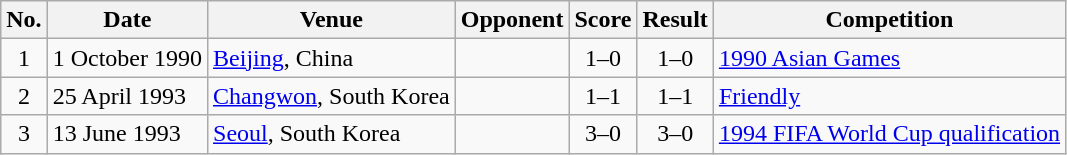<table class="wikitable sortable">
<tr>
<th>No.</th>
<th>Date</th>
<th>Venue</th>
<th>Opponent</th>
<th>Score</th>
<th>Result</th>
<th>Competition</th>
</tr>
<tr>
<td align="center">1</td>
<td>1 October 1990</td>
<td><a href='#'>Beijing</a>, China</td>
<td></td>
<td align="center">1–0</td>
<td align="center">1–0</td>
<td><a href='#'>1990 Asian Games</a></td>
</tr>
<tr>
<td align="center">2</td>
<td>25 April 1993</td>
<td><a href='#'>Changwon</a>, South Korea</td>
<td></td>
<td align="center">1–1</td>
<td align="center">1–1</td>
<td><a href='#'>Friendly</a></td>
</tr>
<tr>
<td align="center">3</td>
<td>13 June 1993</td>
<td><a href='#'>Seoul</a>, South Korea</td>
<td></td>
<td align="center">3–0</td>
<td align="center">3–0</td>
<td><a href='#'>1994 FIFA World Cup qualification</a></td>
</tr>
</table>
